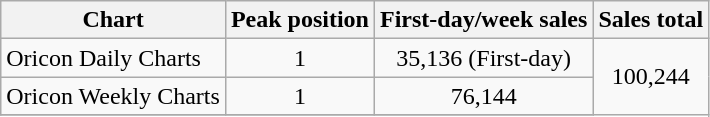<table class="wikitable">
<tr>
<th>Chart</th>
<th>Peak position</th>
<th>First-day/week sales</th>
<th>Sales total</th>
</tr>
<tr>
<td>Oricon Daily Charts</td>
<td align="center">1</td>
<td align="center">35,136 (First-day)</td>
<td rowspan="4" align="center">100,244</td>
</tr>
<tr>
<td>Oricon Weekly Charts</td>
<td align="center">1</td>
<td align="center">76,144<br></td>
</tr>
<tr>
</tr>
</table>
